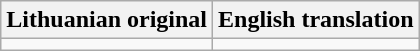<table class="wikitable">
<tr>
<th>Lithuanian original</th>
<th>English translation</th>
</tr>
<tr style="vertical-align:top;white-space:nowrap;text-align:center;">
<td></td>
<td></td>
</tr>
</table>
